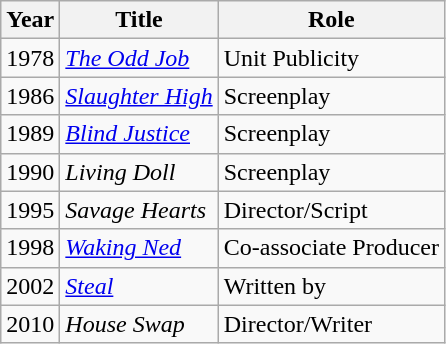<table class="wikitable sortable plainrowheaders">
<tr>
<th>Year</th>
<th>Title</th>
<th>Role</th>
</tr>
<tr>
<td>1978</td>
<td><em><a href='#'>The Odd Job</a></em></td>
<td>Unit Publicity</td>
</tr>
<tr>
<td>1986</td>
<td><em><a href='#'>Slaughter High</a></em></td>
<td>Screenplay</td>
</tr>
<tr>
<td>1989</td>
<td><em><a href='#'>Blind Justice</a></em></td>
<td>Screenplay</td>
</tr>
<tr>
<td>1990</td>
<td><em>Living Doll</em></td>
<td>Screenplay</td>
</tr>
<tr>
<td>1995</td>
<td><em>Savage Hearts</em></td>
<td>Director/Script</td>
</tr>
<tr>
<td>1998</td>
<td><em><a href='#'>Waking Ned</a></em></td>
<td>Co-associate Producer</td>
</tr>
<tr>
<td>2002</td>
<td><em><a href='#'>Steal</a></em></td>
<td>Written by</td>
</tr>
<tr>
<td>2010</td>
<td><em>House Swap</em></td>
<td>Director/Writer</td>
</tr>
</table>
